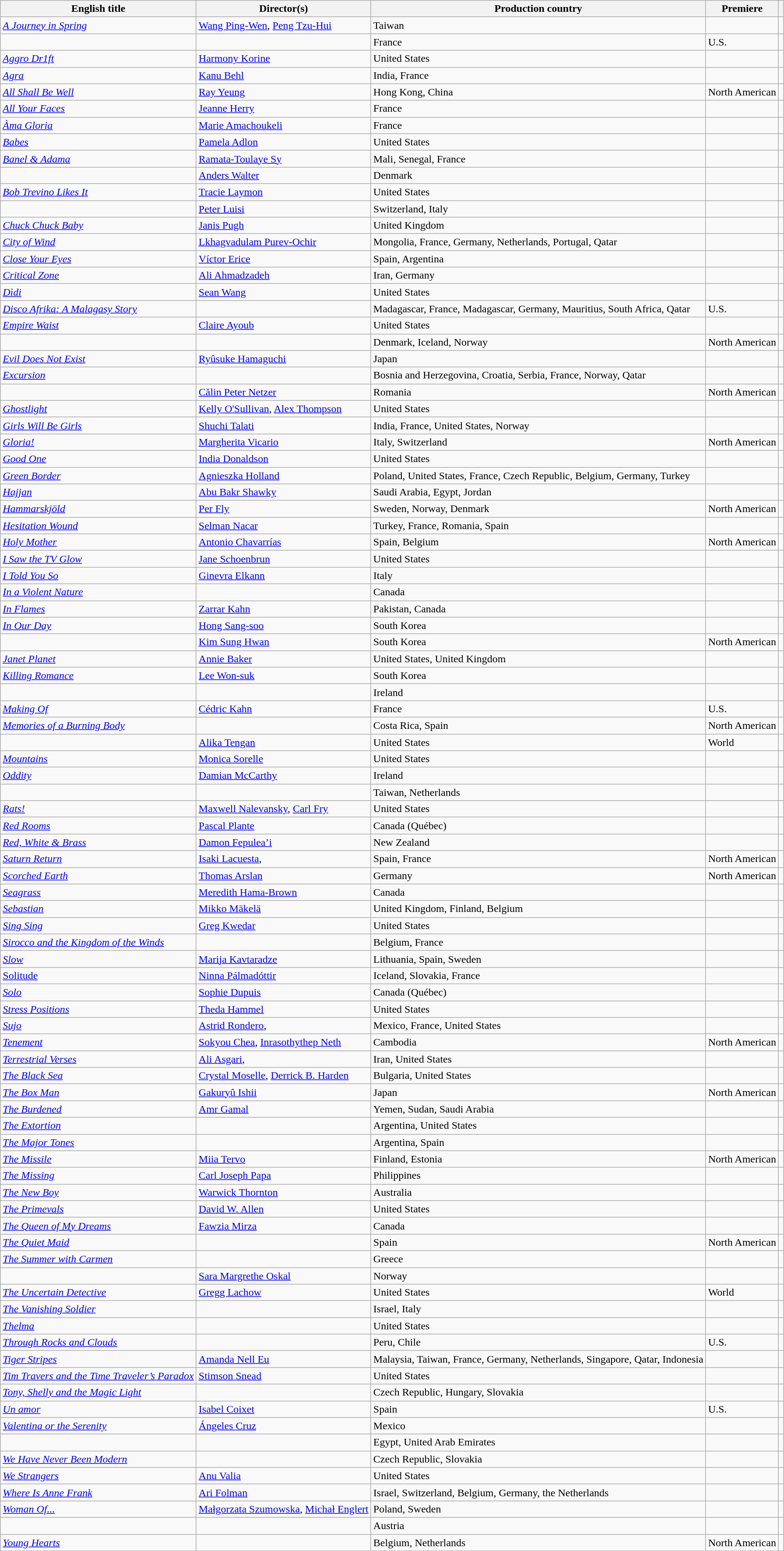<table class="wikitable plainrowheaders" style="margin-bottom:4px">
<tr>
<th scope="col">English title</th>
<th scope="col">Director(s)</th>
<th scope="col">Production country</th>
<th scope="col">Premiere</th>
<th scope="col"></th>
</tr>
<tr>
<td scope="row"><em><a href='#'>A Journey in Spring</a></em></td>
<td><a href='#'>Wang Ping-Wen</a>, <a href='#'>Peng Tzu-Hui</a></td>
<td>Taiwan</td>
<td></td>
<td align="center"><a href='#'></a></td>
</tr>
<tr>
<td scope="row"></td>
<td></td>
<td>France</td>
<td>U.S.</td>
<td></td>
</tr>
<tr>
<td scope="row"><em><a href='#'>Aggro Dr1ft</a></em></td>
<td><a href='#'>Harmony Korine</a></td>
<td>United States</td>
<td></td>
<td></td>
</tr>
<tr>
<td scope="row"><em><a href='#'>Agra</a></em></td>
<td><a href='#'>Kanu Behl</a></td>
<td>India, France</td>
<td></td>
<td></td>
</tr>
<tr>
<td scope="row"><em><a href='#'>All Shall Be Well</a></em></td>
<td><a href='#'>Ray Yeung</a></td>
<td>Hong Kong, China</td>
<td>North American</td>
<td align="center"><a href='#'></a></td>
</tr>
<tr>
<td scope="row"><em><a href='#'>All Your Faces</a></em></td>
<td><a href='#'>Jeanne Herry</a></td>
<td>France</td>
<td></td>
<td></td>
</tr>
<tr>
<td scope="row"><em><a href='#'>Àma Gloria</a></em></td>
<td><a href='#'>Marie Amachoukeli</a></td>
<td>France</td>
<td></td>
<td align="center"><a href='#'></a></td>
</tr>
<tr>
<td scope="row"><em><a href='#'>Babes</a></em></td>
<td><a href='#'>Pamela Adlon</a></td>
<td>United States</td>
<td></td>
<td></td>
</tr>
<tr>
<td scope="row"><em><a href='#'>Banel & Adama</a></em></td>
<td><a href='#'>Ramata-Toulaye Sy</a></td>
<td>Mali, Senegal, France</td>
<td></td>
<td></td>
</tr>
<tr>
<td scope="row"></td>
<td><a href='#'>Anders Walter</a></td>
<td>Denmark</td>
<td></td>
<td></td>
</tr>
<tr>
<td scope="row"><em><a href='#'>Bob Trevino Likes It</a></em></td>
<td><a href='#'>Tracie Laymon</a></td>
<td>United States</td>
<td></td>
<td></td>
</tr>
<tr>
<td scope="row"></td>
<td><a href='#'>Peter Luisi</a></td>
<td>Switzerland, Italy</td>
<td></td>
<td></td>
</tr>
<tr>
<td scope="row"><em><a href='#'>Chuck Chuck Baby</a></em></td>
<td><a href='#'>Janis Pugh</a></td>
<td>United Kingdom</td>
<td></td>
<td></td>
</tr>
<tr>
<td scope="row"><em><a href='#'>City of Wind</a></em></td>
<td><a href='#'>Lkhagvadulam Purev-Ochir</a></td>
<td>Mongolia, France, Germany, Netherlands, Portugal, Qatar</td>
<td></td>
<td align="center"><a href='#'></a></td>
</tr>
<tr>
<td scope="row"><em><a href='#'>Close Your Eyes</a></em></td>
<td><a href='#'>Víctor Erice</a></td>
<td>Spain, Argentina</td>
<td></td>
<td></td>
</tr>
<tr>
<td scope="row"><em><a href='#'>Critical Zone</a></em></td>
<td><a href='#'>Ali Ahmadzadeh</a></td>
<td>Iran, Germany</td>
<td></td>
<td align="center"><a href='#'></a></td>
</tr>
<tr>
<td scope="row"><em><a href='#'>Dìdi</a></em></td>
<td><a href='#'>Sean Wang</a></td>
<td>United States</td>
<td></td>
<td align="center"><a href='#'></a></td>
</tr>
<tr>
<td scope="row"><em><a href='#'>Disco Afrika: A Malagasy Story</a></em></td>
<td></td>
<td>Madagascar, France, Madagascar, Germany, Mauritius, South Africa, Qatar</td>
<td>U.S.</td>
<td></td>
</tr>
<tr>
<td scope="row"><em><a href='#'>Empire Waist</a></em></td>
<td><a href='#'>Claire Ayoub</a></td>
<td>United States</td>
<td></td>
<td></td>
</tr>
<tr>
<td scope="row"></td>
<td></td>
<td>Denmark, Iceland, Norway</td>
<td>North American</td>
<td></td>
</tr>
<tr>
<td scope="row"><em><a href='#'>Evil Does Not Exist</a></em></td>
<td><a href='#'>Ryûsuke Hamaguchi</a></td>
<td>Japan</td>
<td></td>
<td align="center"><a href='#'></a></td>
</tr>
<tr>
<td scope="row"><em><a href='#'>Excursion</a></em></td>
<td></td>
<td>Bosnia and Herzegovina, Croatia, Serbia, France, Norway, Qatar</td>
<td></td>
<td align="center"><a href='#'></a></td>
</tr>
<tr>
<td scope="row"></td>
<td><a href='#'>Călin Peter Netzer</a></td>
<td>Romania</td>
<td>North American</td>
<td></td>
</tr>
<tr>
<td scope="row"><em><a href='#'>Ghostlight</a></em></td>
<td><a href='#'>Kelly O'Sullivan</a>, <a href='#'>Alex Thompson</a></td>
<td>United States</td>
<td></td>
<td></td>
</tr>
<tr>
<td scope="row"><em><a href='#'>Girls Will Be Girls</a></em></td>
<td><a href='#'>Shuchi Talati</a></td>
<td>India, France, United States, Norway</td>
<td></td>
<td></td>
</tr>
<tr>
<td scope="row"><em><a href='#'>Gloria!</a></em></td>
<td><a href='#'>Margherita Vicario</a></td>
<td>Italy, Switzerland</td>
<td>North American</td>
<td align="center"><a href='#'></a></td>
</tr>
<tr>
<td scope="row"><em><a href='#'>Good One</a></em></td>
<td><a href='#'>India Donaldson</a></td>
<td>United States</td>
<td></td>
<td></td>
</tr>
<tr>
<td scope="row"><em><a href='#'>Green Border</a></em></td>
<td><a href='#'>Agnieszka Holland</a></td>
<td>Poland, United States, France, Czech Republic, Belgium, Germany, Turkey</td>
<td></td>
<td></td>
</tr>
<tr>
<td scope="row"><em><a href='#'>Hajjan</a></em></td>
<td><a href='#'>Abu Bakr Shawky</a></td>
<td>Saudi Arabia, Egypt, Jordan</td>
<td></td>
<td></td>
</tr>
<tr>
<td scope="row"><em><a href='#'>Hammarskjöld</a></em></td>
<td><a href='#'>Per Fly</a></td>
<td>Sweden, Norway, Denmark</td>
<td>North American</td>
<td></td>
</tr>
<tr>
<td scope="row"><em><a href='#'>Hesitation Wound</a></em></td>
<td><a href='#'>Selman Nacar</a></td>
<td>Turkey, France, Romania, Spain</td>
<td></td>
<td></td>
</tr>
<tr>
<td scope="row"><em><a href='#'>Holy Mother</a></em></td>
<td><a href='#'>Antonio Chavarrías</a></td>
<td>Spain, Belgium</td>
<td>North American</td>
<td align="center"><a href='#'></a></td>
</tr>
<tr>
<td scope="row"><em><a href='#'>I Saw the TV Glow</a></em></td>
<td><a href='#'>Jane Schoenbrun</a></td>
<td>United States</td>
<td></td>
<td></td>
</tr>
<tr>
<td scope="row"><em><a href='#'>I Told You So</a></em></td>
<td><a href='#'>Ginevra Elkann</a></td>
<td>Italy</td>
<td></td>
<td></td>
</tr>
<tr>
<td scope="row"><em><a href='#'>In a Violent Nature</a></em></td>
<td></td>
<td>Canada</td>
<td></td>
<td></td>
</tr>
<tr>
<td scope="row"><em><a href='#'>In Flames</a></em></td>
<td><a href='#'>Zarrar Kahn</a></td>
<td>Pakistan, Canada</td>
<td></td>
<td></td>
</tr>
<tr>
<td scope="row"><em><a href='#'>In Our Day</a></em></td>
<td><a href='#'>Hong Sang-soo</a></td>
<td>South Korea</td>
<td></td>
<td></td>
</tr>
<tr>
<td scope="row"></td>
<td><a href='#'>Kim Sung Hwan</a></td>
<td>South Korea</td>
<td>North American</td>
<td></td>
</tr>
<tr>
<td scope="row"><em><a href='#'>Janet Planet</a></em></td>
<td><a href='#'>Annie Baker</a></td>
<td>United States, United Kingdom</td>
<td></td>
<td></td>
</tr>
<tr>
<td scope="row"><em><a href='#'>Killing Romance</a></em></td>
<td><a href='#'>Lee Won-suk</a></td>
<td>South Korea</td>
<td></td>
<td></td>
</tr>
<tr>
<td scope="row"></td>
<td></td>
<td>Ireland</td>
<td></td>
<td></td>
</tr>
<tr>
<td scope="row"><em><a href='#'>Making Of</a></em></td>
<td><a href='#'>Cédric Kahn</a></td>
<td>France</td>
<td>U.S.</td>
<td></td>
</tr>
<tr>
<td scope="row"><em><a href='#'>Memories of a Burning Body</a></em></td>
<td></td>
<td>Costa Rica, Spain</td>
<td>North American</td>
<td align="center"><a href='#'></a></td>
</tr>
<tr>
<td scope="row"></td>
<td><a href='#'>Alika Tengan</a></td>
<td>United States</td>
<td>World</td>
<td align="center"><a href='#'></a></td>
</tr>
<tr>
<td scope="row"><em><a href='#'>Mountains</a></em></td>
<td><a href='#'>Monica Sorelle</a></td>
<td>United States</td>
<td></td>
<td align="center"><a href='#'></a></td>
</tr>
<tr>
<td scope="row"><em><a href='#'>Oddity</a></em></td>
<td><a href='#'>Damian McCarthy</a></td>
<td>Ireland</td>
<td></td>
<td></td>
</tr>
<tr>
<td scope="row"></td>
<td></td>
<td>Taiwan, Netherlands</td>
<td></td>
<td></td>
</tr>
<tr>
<td scope="row"><em><a href='#'>Rats!</a></em></td>
<td><a href='#'>Maxwell Nalevansky</a>, <a href='#'>Carl Fry</a></td>
<td>United States</td>
<td></td>
<td></td>
</tr>
<tr>
<td scope="row"><em><a href='#'>Red Rooms</a></em></td>
<td><a href='#'>Pascal Plante</a></td>
<td>Canada (Québec)</td>
<td></td>
<td></td>
</tr>
<tr>
<td scope="row"><em><a href='#'>Red, White & Brass</a></em></td>
<td><a href='#'>Damon Fepulea’i</a></td>
<td>New Zealand</td>
<td></td>
<td></td>
</tr>
<tr>
<td scope="row"><em><a href='#'>Saturn Return</a></em></td>
<td><a href='#'>Isaki Lacuesta</a>, </td>
<td>Spain, France</td>
<td>North American</td>
<td align="center"><a href='#'></a></td>
</tr>
<tr>
<td scope="row"><em><a href='#'>Scorched Earth</a></em></td>
<td><a href='#'>Thomas Arslan</a></td>
<td>Germany</td>
<td>North American</td>
<td></td>
</tr>
<tr>
<td scope="row"><em><a href='#'>Seagrass</a></em></td>
<td><a href='#'>Meredith Hama-Brown</a></td>
<td>Canada</td>
<td></td>
<td></td>
</tr>
<tr>
<td scope="row"><em><a href='#'>Sebastian</a></em></td>
<td><a href='#'>Mikko Mäkelä</a></td>
<td>United Kingdom, Finland, Belgium</td>
<td></td>
<td></td>
</tr>
<tr>
<td scope="row"><em><a href='#'>Sing Sing</a></em></td>
<td><a href='#'>Greg Kwedar</a></td>
<td>United States</td>
<td></td>
<td></td>
</tr>
<tr>
<td scope="row"><em><a href='#'>Sirocco and the Kingdom of the Winds</a></em></td>
<td></td>
<td>Belgium, France</td>
<td></td>
<td></td>
</tr>
<tr>
<td scope="row"><em><a href='#'>Slow</a></em></td>
<td><a href='#'>Marija Kavtaradze</a></td>
<td>Lithuania, Spain, Sweden</td>
<td></td>
<td></td>
</tr>
<tr>
<td scope="row"><a href='#'>Solitude</a></td>
<td><a href='#'>Ninna Pálmadóttir</a></td>
<td>Iceland, Slovakia, France</td>
<td></td>
<td align="center"><a href='#'></a></td>
</tr>
<tr>
<td scope="row"><em><a href='#'>Solo</a></em></td>
<td><a href='#'>Sophie Dupuis</a></td>
<td>Canada (Québec)</td>
<td></td>
<td></td>
</tr>
<tr>
<td scope="row"><em><a href='#'>Stress Positions</a></em></td>
<td><a href='#'>Theda Hammel</a></td>
<td>United States</td>
<td></td>
<td></td>
</tr>
<tr>
<td scope="row"><em><a href='#'>Sujo</a></em></td>
<td><a href='#'>Astrid Rondero</a>, </td>
<td>Mexico, France, United States</td>
<td></td>
<td align="center"><a href='#'></a></td>
</tr>
<tr>
<td scope="row"><em><a href='#'>Tenement</a></em></td>
<td><a href='#'>Sokyou Chea</a>, <a href='#'>Inrasothythep Neth</a></td>
<td>Cambodia</td>
<td>North American</td>
<td></td>
</tr>
<tr>
<td scope="row"><em><a href='#'>Terrestrial Verses</a></em></td>
<td><a href='#'>Ali Asgari</a>, </td>
<td>Iran, United States</td>
<td></td>
<td></td>
</tr>
<tr>
<td scope="row"><em><a href='#'>The Black Sea</a></em></td>
<td><a href='#'>Crystal Moselle</a>, <a href='#'>Derrick B. Harden</a></td>
<td>Bulgaria, United States</td>
<td></td>
<td align="center"><a href='#'></a></td>
</tr>
<tr>
<td scope="row"><em><a href='#'>The Box Man</a></em></td>
<td><a href='#'>Gakuryû Ishii</a></td>
<td>Japan</td>
<td>North American</td>
<td></td>
</tr>
<tr>
<td scope="row"><em><a href='#'>The Burdened</a></em></td>
<td><a href='#'>Amr Gamal</a></td>
<td>Yemen, Sudan, Saudi Arabia</td>
<td></td>
<td align="center"><a href='#'></a></td>
</tr>
<tr>
<td scope="row"><em><a href='#'>The Extortion</a></em></td>
<td></td>
<td>Argentina, United States</td>
<td></td>
<td></td>
</tr>
<tr>
<td scope="row"><em><a href='#'>The Major Tones</a></em></td>
<td></td>
<td>Argentina, Spain</td>
<td></td>
<td align="center"><a href='#'></a></td>
</tr>
<tr>
<td scope="row"><em><a href='#'>The Missile</a></em></td>
<td><a href='#'>Miia Tervo</a></td>
<td>Finland, Estonia</td>
<td>North American</td>
<td></td>
</tr>
<tr>
<td scope="row"><em><a href='#'>The Missing</a></em></td>
<td><a href='#'>Carl Joseph Papa</a></td>
<td>Philippines</td>
<td></td>
<td></td>
</tr>
<tr>
<td scope="row"><em><a href='#'>The New Boy</a></em></td>
<td><a href='#'>Warwick Thornton</a></td>
<td>Australia</td>
<td></td>
<td></td>
</tr>
<tr>
<td scope="row"><em><a href='#'>The Primevals</a></em></td>
<td><a href='#'>David W. Allen</a></td>
<td>United States</td>
<td></td>
<td></td>
</tr>
<tr>
<td scope="row"><em><a href='#'>The Queen of My Dreams</a></em></td>
<td><a href='#'>Fawzia Mirza</a></td>
<td>Canada</td>
<td></td>
<td></td>
</tr>
<tr>
<td scope="row"><em><a href='#'>The Quiet Maid</a></em></td>
<td></td>
<td>Spain</td>
<td>North American</td>
<td align="center"><a href='#'></a></td>
</tr>
<tr>
<td scope="row"><em><a href='#'>The Summer with Carmen</a></em></td>
<td></td>
<td>Greece</td>
<td></td>
<td></td>
</tr>
<tr>
<td scope="row"></td>
<td><a href='#'>Sara Margrethe Oskal</a></td>
<td>Norway</td>
<td></td>
<td></td>
</tr>
<tr>
<td scope="row"><em><a href='#'>The Uncertain Detective</a></em></td>
<td><a href='#'>Gregg Lachow</a></td>
<td>United States</td>
<td>World</td>
<td></td>
</tr>
<tr>
<td scope="row"><em><a href='#'>The Vanishing Soldier</a></em></td>
<td></td>
<td>Israel, Italy</td>
<td></td>
<td></td>
</tr>
<tr>
<td scope="row"><em><a href='#'>Thelma</a></em></td>
<td></td>
<td>United States</td>
<td></td>
<td></td>
</tr>
<tr>
<td scope="row"><em><a href='#'>Through Rocks and Clouds</a></em></td>
<td></td>
<td>Peru, Chile</td>
<td>U.S.</td>
<td align="center"><a href='#'></a></td>
</tr>
<tr>
<td scope="row"><em><a href='#'>Tiger Stripes</a></em></td>
<td><a href='#'>Amanda Nell Eu</a></td>
<td>Malaysia, Taiwan, France, Germany, Netherlands, Singapore, Qatar, Indonesia</td>
<td></td>
<td></td>
</tr>
<tr>
<td scope="row"><em><a href='#'>Tim Travers and the Time Traveler’s Paradox</a></em></td>
<td><a href='#'>Stimson Snead</a></td>
<td>United States</td>
<td></td>
<td></td>
</tr>
<tr>
<td scope="row"><em><a href='#'>Tony, Shelly and the Magic Light</a></em></td>
<td></td>
<td>Czech Republic, Hungary, Slovakia</td>
<td></td>
<td></td>
</tr>
<tr>
<td scope="row"><em><a href='#'>Un amor</a></em></td>
<td><a href='#'>Isabel Coixet</a></td>
<td>Spain</td>
<td>U.S.</td>
<td></td>
</tr>
<tr>
<td scope="row"><em><a href='#'>Valentina or the Serenity</a></em></td>
<td><a href='#'>Ángeles Cruz</a></td>
<td>Mexico</td>
<td></td>
<td align="center"><a href='#'></a></td>
</tr>
<tr>
<td scope="row"></td>
<td></td>
<td>Egypt, United Arab Emirates</td>
<td></td>
<td></td>
</tr>
<tr>
<td scope="row"><em><a href='#'>We Have Never Been Modern</a></em></td>
<td></td>
<td>Czech Republic, Slovakia</td>
<td></td>
<td></td>
</tr>
<tr>
<td scope="row"><em><a href='#'>We Strangers</a></em></td>
<td><a href='#'>Anu Valia</a></td>
<td>United States</td>
<td></td>
<td align="center"><a href='#'></a></td>
</tr>
<tr>
<td scope="row"><em><a href='#'>Where Is Anne Frank</a></em></td>
<td><a href='#'>Ari Folman</a></td>
<td>Israel, Switzerland, Belgium, Germany, the Netherlands</td>
<td></td>
<td></td>
</tr>
<tr>
<td scope="row"><em><a href='#'>Woman Of...</a></em></td>
<td><a href='#'>Małgorzata Szumowska</a>, <a href='#'>Michał Englert</a></td>
<td>Poland, Sweden</td>
<td></td>
<td></td>
</tr>
<tr>
<td scope="row"></td>
<td></td>
<td>Austria</td>
<td></td>
<td></td>
</tr>
<tr>
<td scope="row"><em><a href='#'>Young Hearts</a></em></td>
<td></td>
<td>Belgium, Netherlands</td>
<td>North American</td>
<td></td>
</tr>
</table>
